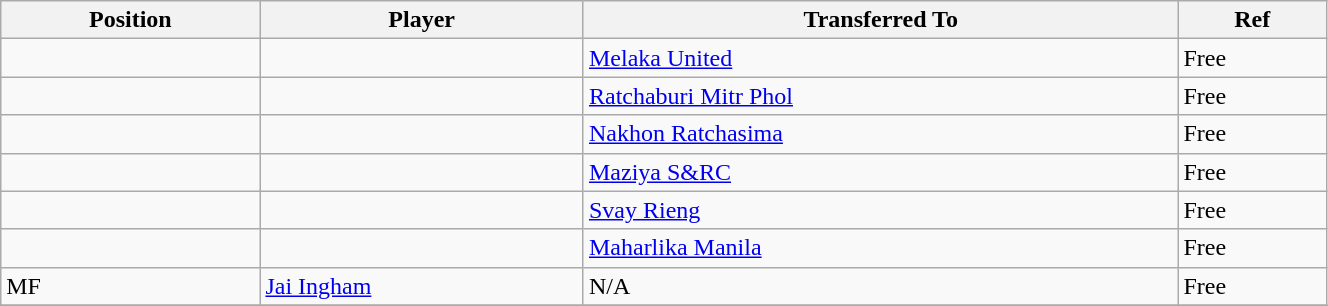<table class="wikitable sortable" style="width:70%; text-align:center; font-size:100%; text-align:left;">
<tr>
<th><strong>Position</strong></th>
<th><strong>Player</strong></th>
<th><strong>Transferred To</strong></th>
<th><strong>Ref</strong></th>
</tr>
<tr>
<td></td>
<td></td>
<td> <a href='#'>Melaka United</a></td>
<td>Free </td>
</tr>
<tr>
<td></td>
<td></td>
<td> <a href='#'>Ratchaburi Mitr Phol</a></td>
<td>Free </td>
</tr>
<tr>
<td></td>
<td></td>
<td> <a href='#'>Nakhon Ratchasima</a></td>
<td>Free </td>
</tr>
<tr>
<td></td>
<td></td>
<td> <a href='#'>Maziya S&RC</a></td>
<td>Free </td>
</tr>
<tr>
<td></td>
<td></td>
<td> <a href='#'>Svay Rieng</a></td>
<td>Free</td>
</tr>
<tr>
<td></td>
<td></td>
<td> <a href='#'>Maharlika Manila</a></td>
<td>Free </td>
</tr>
<tr>
<td>MF</td>
<td> <a href='#'>Jai Ingham</a></td>
<td>N/A</td>
<td>Free</td>
</tr>
<tr>
</tr>
</table>
